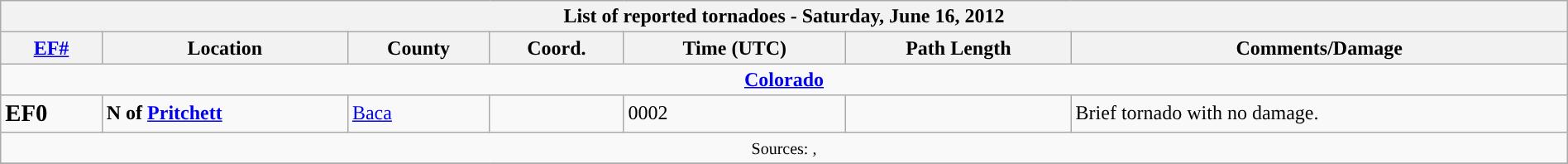<table class="wikitable collapsible" width="100%">
<tr>
<th colspan="7">List of reported tornadoes - Saturday, June 16, 2012</th>
</tr>
<tr>
<th><a href='#'>EF#</a></th>
<th>Location</th>
<th>County</th>
<th>Coord.</th>
<th>Time (UTC)</th>
<th>Path Length</th>
<th>Comments/Damage</th>
</tr>
<tr>
<td colspan="7" align=center><strong><a href='#'>Colorado</a></strong></td>
</tr>
<tr>
<td><big><strong>EF0</strong></big></td>
<td><strong>N of <a href='#'>Pritchett</a></strong></td>
<td><a href='#'>Baca</a></td>
<td></td>
<td>0002</td>
<td></td>
<td>Brief tornado with no damage.</td>
</tr>
<tr>
<td colspan="7" align=center><small>Sources: , </small></td>
</tr>
<tr>
</tr>
</table>
